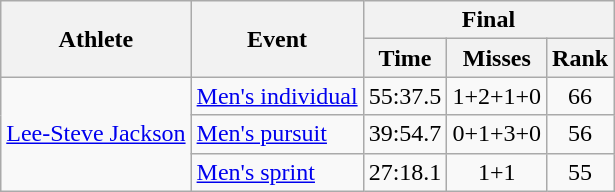<table class="wikitable">
<tr>
<th rowspan="2">Athlete</th>
<th rowspan="2">Event</th>
<th colspan="3">Final</th>
</tr>
<tr>
<th>Time</th>
<th>Misses</th>
<th>Rank</th>
</tr>
<tr>
<td rowspan=3><a href='#'>Lee-Steve Jackson</a></td>
<td><a href='#'>Men's individual</a></td>
<td align="center">55:37.5</td>
<td align="center">1+2+1+0</td>
<td align="center">66</td>
</tr>
<tr>
<td><a href='#'>Men's pursuit</a></td>
<td align="center">39:54.7</td>
<td align="center">0+1+3+0</td>
<td align="center">56</td>
</tr>
<tr>
<td><a href='#'>Men's sprint</a></td>
<td align="center">27:18.1</td>
<td align="center">1+1</td>
<td align="center">55</td>
</tr>
</table>
